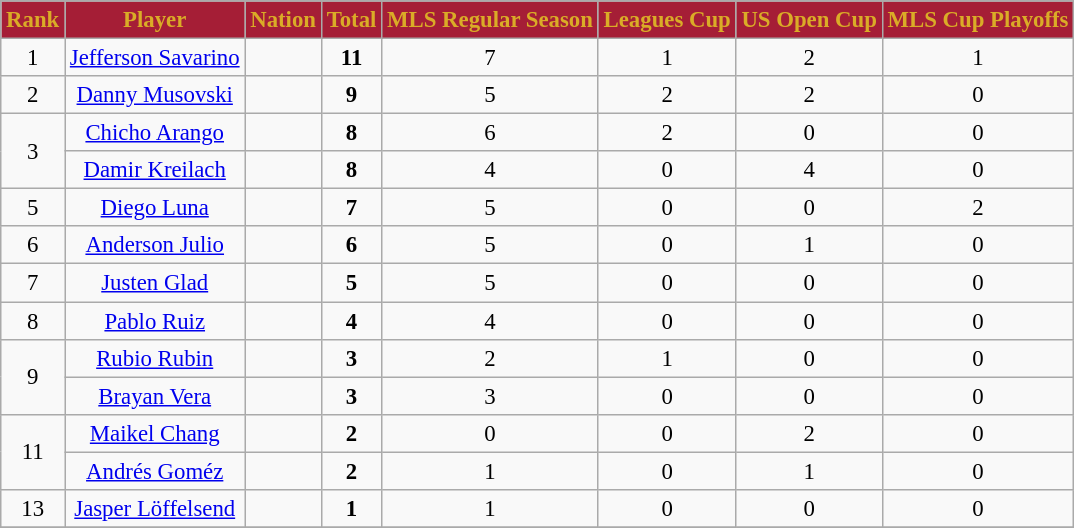<table class="wikitable" style="font-size: 95%; text-align: center;">
<tr>
</tr>
<tr>
<th style="background:#A51E36; color:#DAAC27; text-align:center;">Rank</th>
<th style="background:#A51E36; color:#DAAC27; text-align:center;">Player</th>
<th style="background:#A51E36; color:#DAAC27; text-align:center;">Nation</th>
<th style="background:#A51E36; color:#DAAC27; text-align:center;">Total</th>
<th style="background:#A51E36; color:#DAAC27; text-align:center;">MLS Regular Season</th>
<th style="background:#A51E36; color:#DAAC27; text-align:center;">Leagues Cup</th>
<th style="background:#A51E36; color:#DAAC27; text-align:center;">US Open Cup</th>
<th style="background:#A51E36; color:#DAAC27; text-align:center;">MLS Cup Playoffs</th>
</tr>
<tr>
<td rowspan="1">1</td>
<td><a href='#'>Jefferson Savarino</a></td>
<td></td>
<td><strong>11</strong></td>
<td>7</td>
<td>1</td>
<td>2</td>
<td>1</td>
</tr>
<tr>
<td rowspan="1">2</td>
<td><a href='#'>Danny Musovski</a></td>
<td></td>
<td><strong>9</strong></td>
<td>5</td>
<td>2</td>
<td>2</td>
<td>0</td>
</tr>
<tr>
<td rowspan="2">3</td>
<td><a href='#'>Chicho Arango</a></td>
<td></td>
<td><strong>8</strong></td>
<td>6</td>
<td>2</td>
<td>0</td>
<td>0</td>
</tr>
<tr>
<td><a href='#'>Damir Kreilach</a></td>
<td></td>
<td><strong>8</strong></td>
<td>4</td>
<td>0</td>
<td>4</td>
<td>0</td>
</tr>
<tr>
<td rowspan="1">5</td>
<td><a href='#'>Diego Luna</a></td>
<td></td>
<td><strong>7</strong></td>
<td>5</td>
<td>0</td>
<td>0</td>
<td>2</td>
</tr>
<tr>
<td rowspan="1">6</td>
<td><a href='#'>Anderson Julio</a></td>
<td></td>
<td><strong>6</strong></td>
<td>5</td>
<td>0</td>
<td>1</td>
<td>0</td>
</tr>
<tr>
<td rowspan="1">7</td>
<td><a href='#'>Justen Glad</a></td>
<td></td>
<td><strong>5</strong></td>
<td>5</td>
<td>0</td>
<td>0</td>
<td>0</td>
</tr>
<tr>
<td rowspan="1">8</td>
<td><a href='#'>Pablo Ruiz</a></td>
<td></td>
<td><strong>4</strong></td>
<td>4</td>
<td>0</td>
<td>0</td>
<td>0</td>
</tr>
<tr>
<td rowspan="2">9</td>
<td><a href='#'>Rubio Rubin</a></td>
<td></td>
<td><strong>3</strong></td>
<td>2</td>
<td>1</td>
<td>0</td>
<td>0</td>
</tr>
<tr>
<td><a href='#'>Brayan Vera</a></td>
<td></td>
<td><strong>3</strong></td>
<td>3</td>
<td>0</td>
<td>0</td>
<td>0</td>
</tr>
<tr>
<td rowspan="2">11</td>
<td><a href='#'>Maikel Chang</a></td>
<td></td>
<td><strong>2</strong></td>
<td>0</td>
<td>0</td>
<td>2</td>
<td>0</td>
</tr>
<tr>
<td><a href='#'>Andrés Goméz</a></td>
<td></td>
<td><strong>2</strong></td>
<td>1</td>
<td>0</td>
<td>1</td>
<td>0</td>
</tr>
<tr>
<td rowspan="1">13</td>
<td><a href='#'>Jasper Löffelsend</a></td>
<td></td>
<td><strong>1</strong></td>
<td>1</td>
<td>0</td>
<td>0</td>
<td>0</td>
</tr>
<tr>
</tr>
</table>
